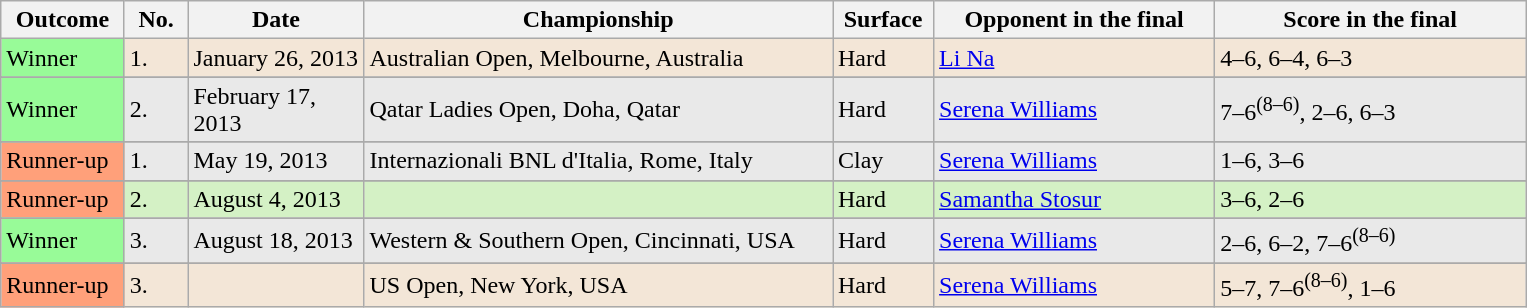<table class="sortable wikitable">
<tr>
<th width=75>Outcome</th>
<th width=35>No.</th>
<th width=110>Date</th>
<th width=305>Championship</th>
<th width=60>Surface</th>
<th width=180>Opponent in the final</th>
<th width=200>Score in the final</th>
</tr>
<tr bgcolor=#f3e6d7>
<td bgcolor=98FB98>Winner</td>
<td>1.</td>
<td>January 26, 2013</td>
<td>Australian Open, Melbourne, Australia</td>
<td>Hard</td>
<td> <a href='#'>Li Na</a></td>
<td>4–6, 6–4, 6–3</td>
</tr>
<tr>
</tr>
<tr bgcolor=#e9e9e9>
<td bgcolor=98FB98>Winner</td>
<td>2.</td>
<td>February 17, 2013</td>
<td>Qatar Ladies Open, Doha, Qatar</td>
<td>Hard</td>
<td> <a href='#'>Serena Williams</a></td>
<td>7–6<sup>(8–6)</sup>, 2–6, 6–3</td>
</tr>
<tr>
</tr>
<tr bgcolor=#e9e9e9>
<td bgcolor=FFA07A>Runner-up</td>
<td>1.</td>
<td>May 19, 2013</td>
<td>Internazionali BNL d'Italia, Rome, Italy</td>
<td>Clay</td>
<td> <a href='#'>Serena Williams</a></td>
<td>1–6, 3–6</td>
</tr>
<tr>
</tr>
<tr bgcolor=#d4f1c5>
<td bgcolor=FFA07A>Runner-up</td>
<td>2.</td>
<td>August 4, 2013</td>
<td></td>
<td>Hard</td>
<td> <a href='#'>Samantha Stosur</a></td>
<td>3–6, 2–6</td>
</tr>
<tr>
</tr>
<tr bgcolor=#e9e9e9>
<td bgcolor=98FB98>Winner</td>
<td>3.</td>
<td>August 18, 2013</td>
<td>Western & Southern Open, Cincinnati, USA</td>
<td>Hard</td>
<td> <a href='#'>Serena Williams</a></td>
<td>2–6, 6–2, 7–6<sup>(8–6)</sup></td>
</tr>
<tr>
</tr>
<tr bgcolor=#f3e6d7>
<td bgcolor=FFA07A>Runner-up</td>
<td>3.</td>
<td></td>
<td>US Open, New York, USA</td>
<td>Hard</td>
<td> <a href='#'>Serena Williams</a></td>
<td>5–7, 7–6<sup>(8–6)</sup>, 1–6</td>
</tr>
</table>
